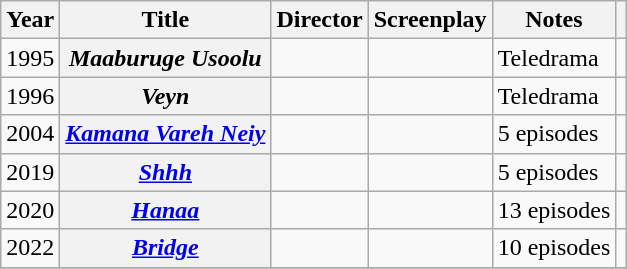<table class="wikitable sortable plainrowheaders">
<tr>
<th scope="col">Year</th>
<th scope="col">Title</th>
<th scope="col">Director</th>
<th scope="col">Screenplay</th>
<th scope="col">Notes</th>
<th scope="col" class="unsortable"></th>
</tr>
<tr>
<td>1995</td>
<th scope="row"><em>Maaburuge Usoolu</em></th>
<td></td>
<td></td>
<td>Teledrama</td>
<td style="text-align: center;"></td>
</tr>
<tr>
<td>1996</td>
<th scope="row"><em>Veyn</em></th>
<td></td>
<td></td>
<td>Teledrama</td>
<td style="text-align: center;"></td>
</tr>
<tr>
<td>2004</td>
<th scope="row"><em><a href='#'>Kamana Vareh Neiy</a></em></th>
<td></td>
<td></td>
<td>5 episodes</td>
<td style="text-align: center;"></td>
</tr>
<tr>
<td>2019</td>
<th scope="row"><a href='#'><em>Shhh</em></a></th>
<td></td>
<td></td>
<td>5 episodes</td>
<td style="text-align: center;"></td>
</tr>
<tr>
<td>2020</td>
<th scope="row"><em><a href='#'>Hanaa</a></em></th>
<td></td>
<td></td>
<td>13 episodes</td>
<td style="text-align: center;"></td>
</tr>
<tr>
<td>2022</td>
<th scope="row"><em><a href='#'>Bridge</a></em></th>
<td></td>
<td></td>
<td>10 episodes</td>
<td style="text-align: center;"></td>
</tr>
<tr>
</tr>
</table>
